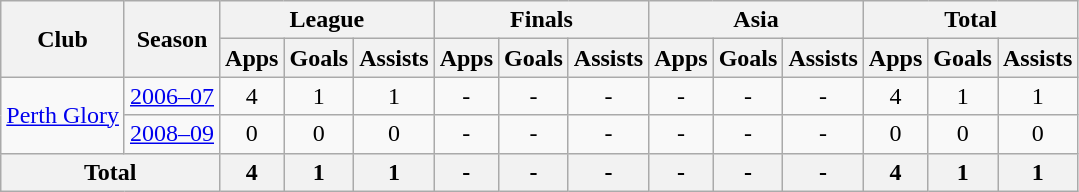<table class="wikitable" style="text-align: center;">
<tr>
<th rowspan="2">Club</th>
<th rowspan="2">Season</th>
<th colspan="3">League</th>
<th colspan="3">Finals</th>
<th colspan="3">Asia</th>
<th colspan="3">Total</th>
</tr>
<tr>
<th>Apps</th>
<th>Goals</th>
<th>Assists</th>
<th>Apps</th>
<th>Goals</th>
<th>Assists</th>
<th>Apps</th>
<th>Goals</th>
<th>Assists</th>
<th>Apps</th>
<th>Goals</th>
<th>Assists</th>
</tr>
<tr>
<td rowspan="2" valign="center"><a href='#'>Perth Glory</a></td>
<td><a href='#'>2006–07</a></td>
<td>4</td>
<td>1</td>
<td>1</td>
<td>-</td>
<td>-</td>
<td>-</td>
<td>-</td>
<td>-</td>
<td>-</td>
<td>4</td>
<td>1</td>
<td>1</td>
</tr>
<tr>
<td><a href='#'>2008–09</a></td>
<td>0</td>
<td>0</td>
<td>0</td>
<td>-</td>
<td>-</td>
<td>-</td>
<td>-</td>
<td>-</td>
<td>-</td>
<td>0</td>
<td>0</td>
<td>0</td>
</tr>
<tr>
<th colspan="2">Total</th>
<th>4</th>
<th>1</th>
<th>1</th>
<th>-</th>
<th>-</th>
<th>-</th>
<th>-</th>
<th>-</th>
<th>-</th>
<th>4</th>
<th>1</th>
<th>1</th>
</tr>
</table>
